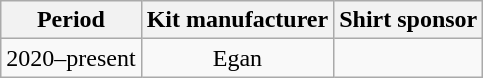<table class="wikitable" style="text-align: center">
<tr>
<th>Period</th>
<th>Kit manufacturer</th>
<th>Shirt sponsor</th>
</tr>
<tr>
<td>2020–present</td>
<td>Egan</td>
<td></td>
</tr>
</table>
